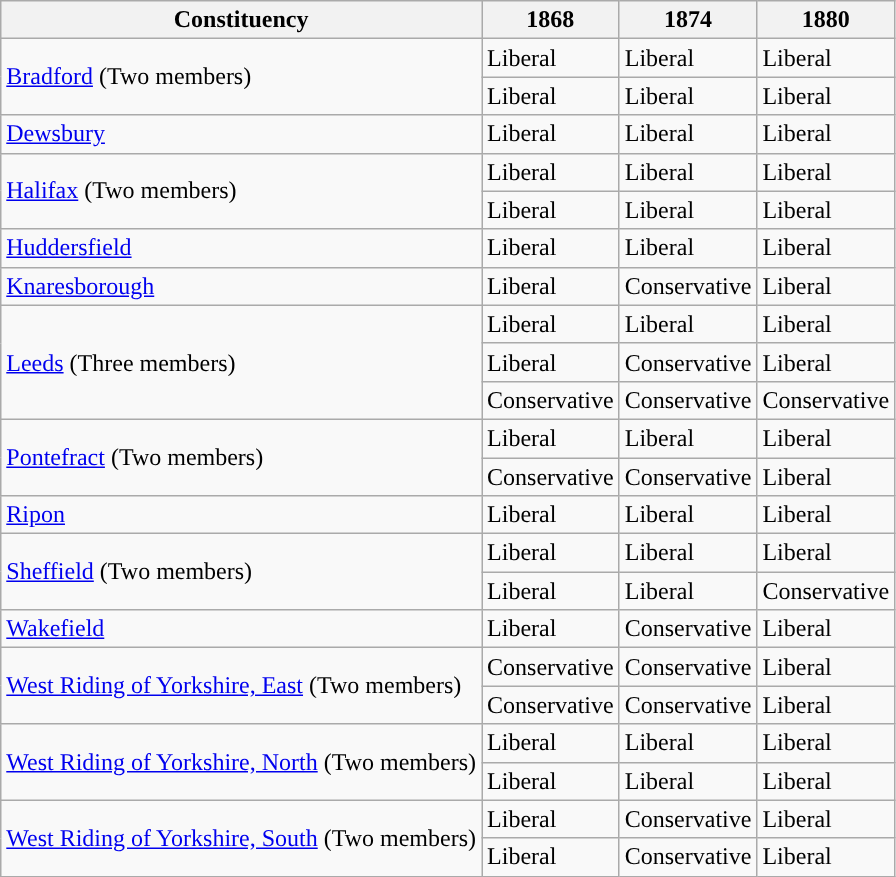<table class="wikitable">
<tr>
<th>Constituency</th>
<th>1868</th>
<th>1874</th>
<th>1880</th>
</tr>
<tr>
<td rowspan="2"><a href='#'>Bradford</a> (Two members)</td>
<td>Liberal</td>
<td>Liberal</td>
<td>Liberal</td>
</tr>
<tr>
<td>Liberal</td>
<td>Liberal</td>
<td>Liberal</td>
</tr>
<tr>
<td><a href='#'>Dewsbury</a></td>
<td>Liberal</td>
<td>Liberal</td>
<td>Liberal</td>
</tr>
<tr>
<td rowspan="2"><a href='#'>Halifax</a> (Two members)</td>
<td>Liberal</td>
<td>Liberal</td>
<td>Liberal</td>
</tr>
<tr>
<td>Liberal</td>
<td>Liberal</td>
<td>Liberal</td>
</tr>
<tr>
<td><a href='#'>Huddersfield</a></td>
<td>Liberal</td>
<td>Liberal</td>
<td>Liberal</td>
</tr>
<tr>
<td><a href='#'>Knaresborough</a></td>
<td>Liberal</td>
<td>Conservative</td>
<td>Liberal</td>
</tr>
<tr>
<td rowspan="3"><a href='#'>Leeds</a> (Three members)</td>
<td>Liberal</td>
<td>Liberal</td>
<td>Liberal</td>
</tr>
<tr>
<td>Liberal</td>
<td>Conservative</td>
<td>Liberal</td>
</tr>
<tr>
<td>Conservative</td>
<td>Conservative</td>
<td>Conservative</td>
</tr>
<tr>
<td rowspan="2"><a href='#'>Pontefract</a> (Two members)</td>
<td>Liberal</td>
<td>Liberal</td>
<td>Liberal</td>
</tr>
<tr>
<td>Conservative</td>
<td>Conservative</td>
<td>Liberal</td>
</tr>
<tr>
<td><a href='#'>Ripon</a></td>
<td>Liberal</td>
<td>Liberal</td>
<td>Liberal</td>
</tr>
<tr>
<td rowspan="2"><a href='#'>Sheffield</a> (Two members)</td>
<td>Liberal</td>
<td>Liberal</td>
<td>Liberal</td>
</tr>
<tr>
<td>Liberal</td>
<td>Liberal</td>
<td>Conservative</td>
</tr>
<tr>
<td><a href='#'>Wakefield</a></td>
<td>Liberal</td>
<td>Conservative</td>
<td>Liberal</td>
</tr>
<tr>
<td rowspan="2"><a href='#'>West Riding of Yorkshire, East</a> (Two members)</td>
<td>Conservative</td>
<td>Conservative</td>
<td>Liberal</td>
</tr>
<tr>
<td>Conservative</td>
<td>Conservative</td>
<td>Liberal</td>
</tr>
<tr>
<td rowspan="2"><a href='#'>West Riding of Yorkshire, North</a> (Two members)</td>
<td>Liberal</td>
<td>Liberal</td>
<td>Liberal</td>
</tr>
<tr>
<td>Liberal</td>
<td>Liberal</td>
<td>Liberal</td>
</tr>
<tr>
<td rowspan="2"><a href='#'>West Riding of Yorkshire, South</a> (Two members)</td>
<td>Liberal</td>
<td>Conservative</td>
<td>Liberal</td>
</tr>
<tr>
<td>Liberal</td>
<td>Conservative</td>
<td>Liberal</td>
</tr>
</table>
